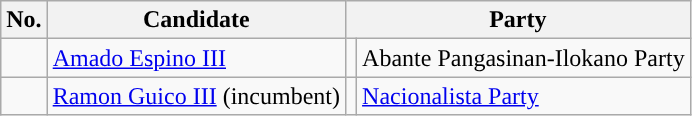<table class="wikitable sortable" style="text-align:left;">
<tr>
<th>No.</th>
<th>Candidate</th>
<th colspan="2">Party</th>
</tr>
<tr>
<td></td>
<td><a href='#'>Amado Espino III</a></td>
<td></td>
<td>Abante Pangasinan-Ilokano Party</td>
</tr>
<tr>
<td></td>
<td><a href='#'>Ramon Guico III</a> (incumbent)</td>
<td></td>
<td><a href='#'>Nacionalista Party</a></td>
</tr>
</table>
